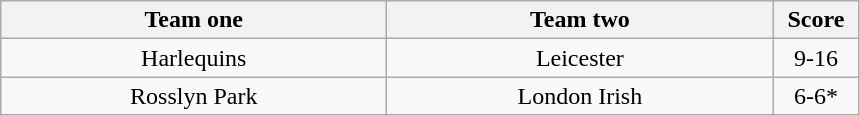<table class="wikitable" style="text-align: center">
<tr>
<th width=250>Team one</th>
<th width=250>Team two</th>
<th width=50>Score</th>
</tr>
<tr>
<td>Harlequins</td>
<td>Leicester</td>
<td>9-16</td>
</tr>
<tr>
<td>Rosslyn Park</td>
<td>London Irish</td>
<td>6-6*</td>
</tr>
</table>
